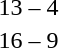<table style="text-align:center">
<tr>
<th width=200></th>
<th width=100></th>
<th width=200></th>
</tr>
<tr>
<td align=right><strong></strong></td>
<td>13 – 4</td>
<td align=left></td>
</tr>
<tr>
<td align=right><strong></strong></td>
<td>16 – 9</td>
<td align=left></td>
</tr>
</table>
